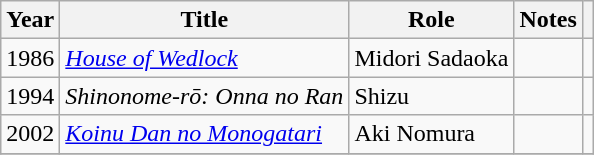<table class="wikitable">
<tr>
<th>Year</th>
<th>Title</th>
<th>Role</th>
<th>Notes</th>
<th></th>
</tr>
<tr>
<td>1986</td>
<td><em><a href='#'>House of Wedlock</a></em></td>
<td>Midori Sadaoka</td>
<td></td>
<td></td>
</tr>
<tr>
<td>1994</td>
<td><em>Shinonome-rō: Onna no Ran</em></td>
<td>Shizu</td>
<td></td>
<td></td>
</tr>
<tr>
<td>2002</td>
<td><em><a href='#'>Koinu Dan no Monogatari</a></em></td>
<td>Aki Nomura</td>
<td></td>
<td></td>
</tr>
<tr>
</tr>
</table>
